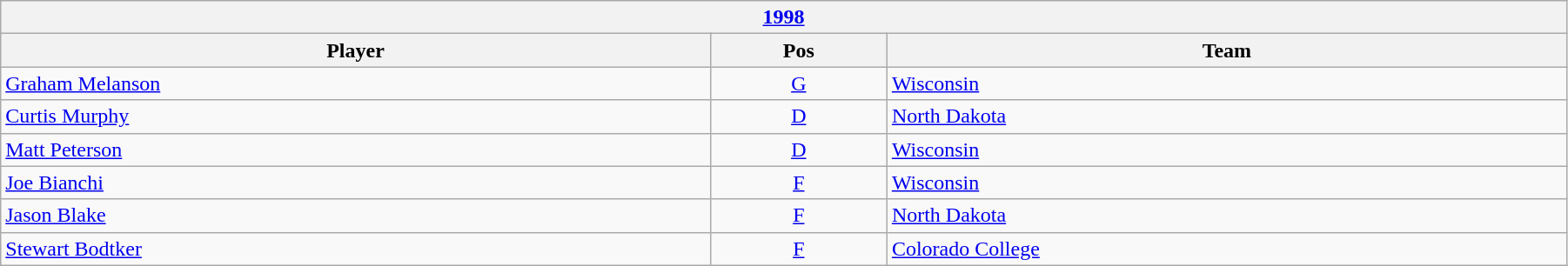<table class="wikitable" width=95%>
<tr>
<th colspan=3><a href='#'>1998</a></th>
</tr>
<tr>
<th>Player</th>
<th>Pos</th>
<th>Team</th>
</tr>
<tr>
<td><a href='#'>Graham Melanson</a></td>
<td align=center><a href='#'>G</a></td>
<td><a href='#'>Wisconsin</a></td>
</tr>
<tr>
<td><a href='#'>Curtis Murphy</a></td>
<td align=center><a href='#'>D</a></td>
<td><a href='#'>North Dakota</a></td>
</tr>
<tr>
<td><a href='#'>Matt Peterson</a></td>
<td align=center><a href='#'>D</a></td>
<td><a href='#'>Wisconsin</a></td>
</tr>
<tr>
<td><a href='#'>Joe Bianchi</a></td>
<td align=center><a href='#'>F</a></td>
<td><a href='#'>Wisconsin</a></td>
</tr>
<tr>
<td><a href='#'>Jason Blake</a></td>
<td align=center><a href='#'>F</a></td>
<td><a href='#'>North Dakota</a></td>
</tr>
<tr>
<td><a href='#'>Stewart Bodtker</a></td>
<td align=center><a href='#'>F</a></td>
<td><a href='#'>Colorado College</a></td>
</tr>
</table>
